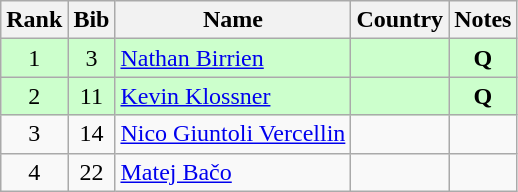<table class="wikitable" style="text-align:center;">
<tr>
<th>Rank</th>
<th>Bib</th>
<th>Name</th>
<th>Country</th>
<th>Notes</th>
</tr>
<tr bgcolor=ccffcc>
<td>1</td>
<td>3</td>
<td align=left><a href='#'>Nathan Birrien</a></td>
<td align=left></td>
<td><strong>Q</strong></td>
</tr>
<tr bgcolor=ccffcc>
<td>2</td>
<td>11</td>
<td align=left><a href='#'>Kevin Klossner</a></td>
<td align=left></td>
<td><strong>Q</strong></td>
</tr>
<tr>
<td>3</td>
<td>14</td>
<td align=left><a href='#'>Nico Giuntoli Vercellin</a></td>
<td align=left></td>
<td></td>
</tr>
<tr>
<td>4</td>
<td>22</td>
<td align=left><a href='#'>Matej Bačo</a></td>
<td align=left></td>
<td></td>
</tr>
</table>
